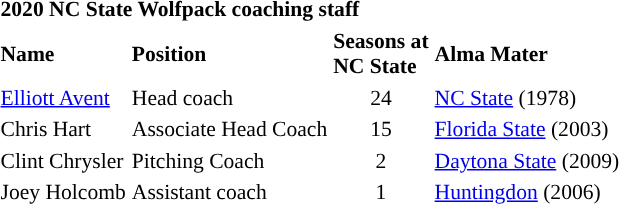<table class="toccolours" style="text-align: left; font-size:90%;">
<tr>
<th colspan="9">2020 NC State Wolfpack coaching staff</th>
</tr>
<tr>
<th>Name</th>
<th>Position</th>
<th>Seasons at<br>NC State</th>
<th>Alma Mater</th>
</tr>
<tr>
<td><a href='#'>Elliott Avent</a></td>
<td>Head coach</td>
<td align=center>24</td>
<td><a href='#'>NC State</a> (1978)</td>
</tr>
<tr>
<td>Chris Hart</td>
<td>Associate Head Coach</td>
<td align=center>15</td>
<td><a href='#'>Florida State</a> (2003)</td>
</tr>
<tr>
<td>Clint Chrysler</td>
<td>Pitching Coach</td>
<td align=center>2</td>
<td><a href='#'>Daytona State</a> (2009)</td>
</tr>
<tr>
<td>Joey Holcomb</td>
<td>Assistant coach</td>
<td align=center>1</td>
<td><a href='#'>Huntingdon</a> (2006)</td>
</tr>
</table>
